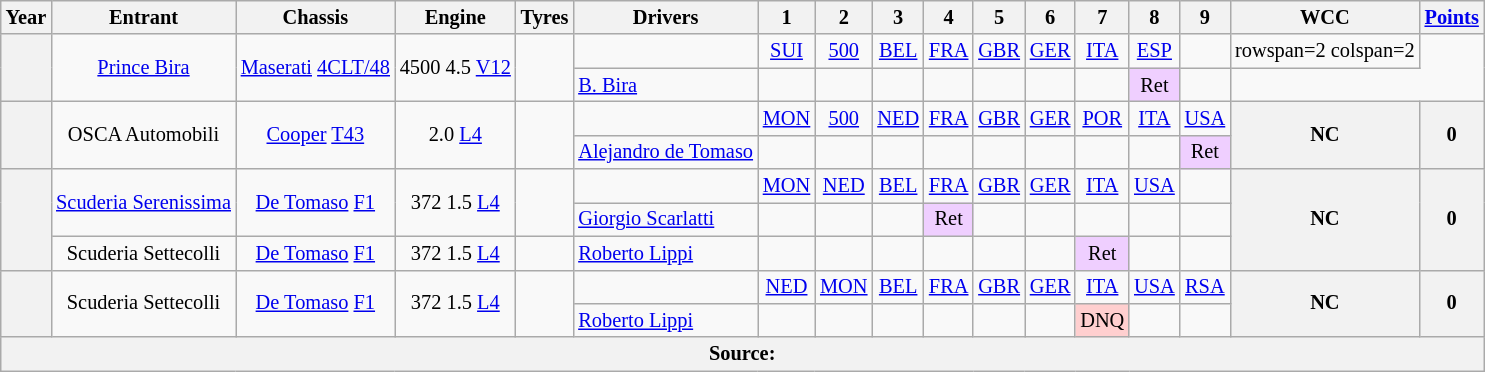<table class="wikitable" style="text-align:center; font-size:85%">
<tr>
<th>Year</th>
<th>Entrant</th>
<th>Chassis</th>
<th>Engine</th>
<th>Tyres</th>
<th>Drivers</th>
<th>1</th>
<th>2</th>
<th>3</th>
<th>4</th>
<th>5</th>
<th>6</th>
<th>7</th>
<th>8</th>
<th>9</th>
<th>WCC</th>
<th><a href='#'>Points</a></th>
</tr>
<tr>
<th rowspan=2></th>
<td rowspan=2><a href='#'>Prince Bira</a></td>
<td rowspan=2><a href='#'>Maserati</a> <a href='#'>4CLT/48</a></td>
<td rowspan=2>4500 4.5 <a href='#'>V12</a></td>
<td rowspan=2></td>
<td></td>
<td><a href='#'>SUI</a></td>
<td><a href='#'>500</a></td>
<td><a href='#'>BEL</a></td>
<td><a href='#'>FRA</a></td>
<td><a href='#'>GBR</a></td>
<td><a href='#'>GER</a></td>
<td><a href='#'>ITA</a></td>
<td><a href='#'>ESP</a></td>
<td></td>
<td>rowspan=2 colspan=2 </td>
</tr>
<tr>
<td align="left"> <a href='#'>B. Bira</a></td>
<td></td>
<td></td>
<td></td>
<td></td>
<td></td>
<td></td>
<td></td>
<td style="background:#EFCFFF;">Ret</td>
<td></td>
</tr>
<tr>
<th rowspan=2></th>
<td rowspan=2>OSCA Automobili</td>
<td rowspan=2><a href='#'>Cooper</a> <a href='#'>T43</a></td>
<td rowspan=2>2.0 <a href='#'>L4</a></td>
<td rowspan=2></td>
<td></td>
<td><a href='#'>MON</a></td>
<td><a href='#'>500</a></td>
<td><a href='#'>NED</a></td>
<td><a href='#'>FRA</a></td>
<td><a href='#'>GBR</a></td>
<td><a href='#'>GER</a></td>
<td><a href='#'>POR</a></td>
<td><a href='#'>ITA</a></td>
<td><a href='#'>USA</a></td>
<th rowspan=2>NC</th>
<th rowspan=2>0</th>
</tr>
<tr>
<td align="left"> <a href='#'>Alejandro de Tomaso</a></td>
<td></td>
<td></td>
<td></td>
<td></td>
<td></td>
<td></td>
<td></td>
<td></td>
<td style="background:#EFCFFF;">Ret</td>
</tr>
<tr>
<th rowspan=3></th>
<td rowspan=2><a href='#'>Scuderia Serenissima</a></td>
<td rowspan=2><a href='#'>De Tomaso</a> <a href='#'>F1</a></td>
<td rowspan=2>372 1.5 <a href='#'>L4</a></td>
<td rowspan=2></td>
<td></td>
<td><a href='#'>MON</a></td>
<td><a href='#'>NED</a></td>
<td><a href='#'>BEL</a></td>
<td><a href='#'>FRA</a></td>
<td><a href='#'>GBR</a></td>
<td><a href='#'>GER</a></td>
<td><a href='#'>ITA</a></td>
<td><a href='#'>USA</a></td>
<td></td>
<th rowspan=3>NC</th>
<th rowspan=3>0</th>
</tr>
<tr>
<td align="left"> <a href='#'>Giorgio Scarlatti</a></td>
<td></td>
<td></td>
<td></td>
<td style="background:#EFCFFF;">Ret</td>
<td></td>
<td></td>
<td></td>
<td></td>
<td></td>
</tr>
<tr>
<td>Scuderia Settecolli</td>
<td><a href='#'>De Tomaso</a> <a href='#'>F1</a></td>
<td>372 1.5 <a href='#'>L4</a></td>
<td></td>
<td align="left"> <a href='#'>Roberto Lippi</a></td>
<td></td>
<td></td>
<td></td>
<td></td>
<td></td>
<td></td>
<td style="background:#EFCFFF;">Ret</td>
<td></td>
<td></td>
</tr>
<tr>
<th rowspan=2></th>
<td rowspan=2>Scuderia Settecolli</td>
<td rowspan=2><a href='#'>De Tomaso</a> <a href='#'>F1</a></td>
<td rowspan=2>372 1.5 <a href='#'>L4</a></td>
<td rowspan=2></td>
<td></td>
<td><a href='#'>NED</a></td>
<td><a href='#'>MON</a></td>
<td><a href='#'>BEL</a></td>
<td><a href='#'>FRA</a></td>
<td><a href='#'>GBR</a></td>
<td><a href='#'>GER</a></td>
<td><a href='#'>ITA</a></td>
<td><a href='#'>USA</a></td>
<td><a href='#'>RSA</a></td>
<th rowspan=2>NC</th>
<th rowspan=2>0</th>
</tr>
<tr>
<td align="left"> <a href='#'>Roberto Lippi</a></td>
<td></td>
<td></td>
<td></td>
<td></td>
<td></td>
<td></td>
<td style="background:#ffcfcf;">DNQ</td>
<td></td>
<td></td>
</tr>
<tr>
<th colspan="17">Source:</th>
</tr>
</table>
